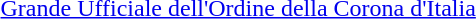<table>
<tr>
<td rowspan=2 style="width:60px; vertical-align:top;"></td>
<td><a href='#'>Grande Ufficiale dell'Ordine della Corona d'Italia</a></td>
</tr>
<tr>
<td></td>
</tr>
</table>
